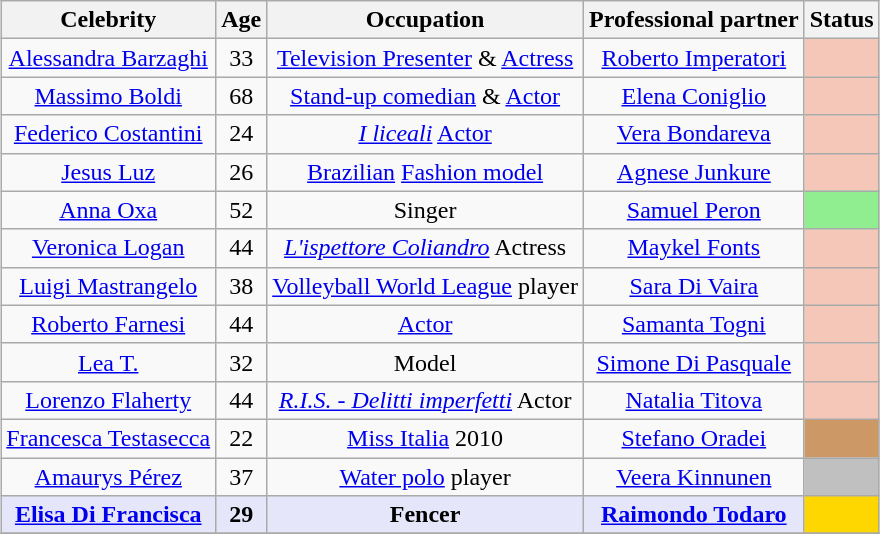<table class="wikitable"  style="margin:auto; text-align:center">
<tr>
<th>Celebrity</th>
<th>Age</th>
<th>Occupation</th>
<th>Professional partner</th>
<th>Status</th>
</tr>
<tr>
<td><a href='#'>Alessandra Barzaghi</a></td>
<td>33</td>
<td><a href='#'>Television Presenter</a> & <a href='#'>Actress</a></td>
<td><a href='#'>Roberto Imperatori</a></td>
<td style="background:#f4c7b8;"></td>
</tr>
<tr>
<td><a href='#'>Massimo Boldi</a></td>
<td>68</td>
<td><a href='#'>Stand-up comedian</a> & <a href='#'>Actor</a></td>
<td><a href='#'>Elena Coniglio</a></td>
<td style="background:#f4c7b8;"></td>
</tr>
<tr>
<td><a href='#'>Federico Costantini</a></td>
<td>24</td>
<td><em><a href='#'>I liceali</a></em> <a href='#'>Actor</a></td>
<td><a href='#'>Vera Bondareva</a></td>
<td style="background:#f4c7b8;"></td>
</tr>
<tr>
<td><a href='#'>Jesus Luz</a></td>
<td>26</td>
<td><a href='#'>Brazilian</a> <a href='#'>Fashion model</a></td>
<td><a href='#'>Agnese Junkure</a></td>
<td style="background:#f4c7b8;"></td>
</tr>
<tr>
<td><a href='#'>Anna Oxa</a></td>
<td>52</td>
<td>Singer</td>
<td><a href='#'>Samuel Peron</a></td>
<td style="background:lightgreen;"></td>
</tr>
<tr>
<td><a href='#'>Veronica Logan</a></td>
<td>44</td>
<td><em><a href='#'>L'ispettore Coliandro</a></em> Actress</td>
<td><a href='#'>Maykel Fonts</a></td>
<td style="background:#f4c7b8;"></td>
</tr>
<tr>
<td><a href='#'>Luigi Mastrangelo</a></td>
<td>38</td>
<td><a href='#'>Volleyball World League</a> player</td>
<td><a href='#'>Sara Di Vaira</a></td>
<td style="background:#f4c7b8;"></td>
</tr>
<tr>
<td><a href='#'>Roberto Farnesi</a></td>
<td>44</td>
<td><a href='#'>Actor</a></td>
<td><a href='#'>Samanta Togni</a></td>
<td style="background:#f4c7b8;"></td>
</tr>
<tr>
<td><a href='#'>Lea T.</a></td>
<td>32</td>
<td>Model</td>
<td><a href='#'>Simone Di Pasquale</a></td>
<td style="background:#f4c7b8;"></td>
</tr>
<tr>
<td><a href='#'>Lorenzo Flaherty</a></td>
<td>44</td>
<td><em><a href='#'>R.I.S. - Delitti imperfetti</a></em> Actor</td>
<td><a href='#'>Natalia Titova</a></td>
<td style="background:#f4c7b8;"></td>
</tr>
<tr>
<td><a href='#'>Francesca Testasecca</a></td>
<td>22</td>
<td><a href='#'>Miss Italia</a> 2010</td>
<td><a href='#'>Stefano Oradei</a></td>
<td style="background:#cc9966;"></td>
</tr>
<tr>
<td><a href='#'>Amaurys Pérez</a></td>
<td>37</td>
<td><a href='#'>Water polo</a> player</td>
<td><a href='#'>Veera Kinnunen</a></td>
<td style="background:silver;"></td>
</tr>
<tr>
<td style=background:lavender;><strong><a href='#'>Elisa Di Francisca</a></strong></td>
<td style=background:lavender;><strong>29</strong></td>
<td style=background:lavender;><strong>Fencer</strong></td>
<td style=background:lavender;><strong><a href='#'>Raimondo Todaro</a></strong></td>
<td style="background:gold;"></td>
</tr>
<tr>
</tr>
</table>
